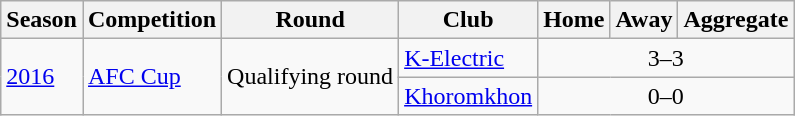<table class="wikitable">
<tr>
<th>Season</th>
<th>Competition</th>
<th>Round</th>
<th>Club</th>
<th>Home</th>
<th>Away</th>
<th>Aggregate</th>
</tr>
<tr>
<td rowspan="2"><a href='#'>2016</a></td>
<td rowspan="2"><a href='#'>AFC Cup</a></td>
<td rowspan="2">Qualifying round</td>
<td> <a href='#'>K-Electric</a></td>
<td colspan=3; style="text-align:center;">3–3</td>
</tr>
<tr>
<td> <a href='#'>Khoromkhon</a></td>
<td colspan=3; style="text-align:center;">0–0</td>
</tr>
</table>
